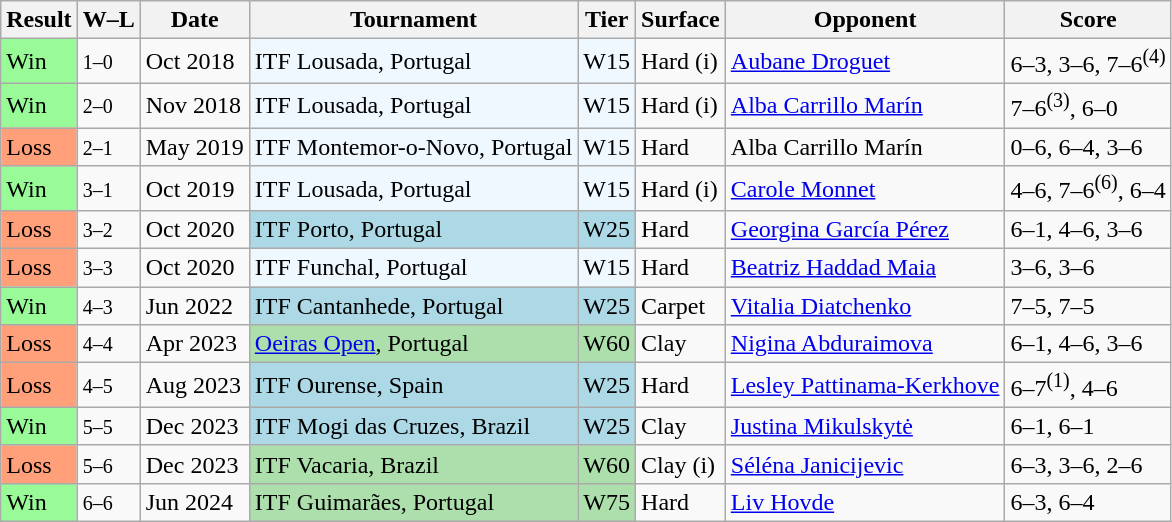<table class="sortable wikitable">
<tr>
<th>Result</th>
<th class="unsortable">W–L</th>
<th>Date</th>
<th>Tournament</th>
<th>Tier</th>
<th>Surface</th>
<th>Opponent</th>
<th class="unsortable">Score</th>
</tr>
<tr>
<td style="background:#98fb98;">Win</td>
<td><small>1–0</small></td>
<td>Oct 2018</td>
<td style="background:#f0f8ff;">ITF Lousada, Portugal</td>
<td style="background:#f0f8ff;">W15</td>
<td>Hard (i)</td>
<td> <a href='#'>Aubane Droguet</a></td>
<td>6–3, 3–6, 7–6<sup>(4)</sup></td>
</tr>
<tr>
<td style="background:#98fb98;">Win</td>
<td><small>2–0</small></td>
<td>Nov 2018</td>
<td style="background:#f0f8ff;">ITF Lousada, Portugal</td>
<td style="background:#f0f8ff;">W15</td>
<td>Hard (i)</td>
<td> <a href='#'>Alba Carrillo Marín</a></td>
<td>7–6<sup>(3)</sup>, 6–0</td>
</tr>
<tr>
<td style="background:#FFA07A;">Loss</td>
<td><small>2–1</small></td>
<td>May 2019</td>
<td style="background:#f0f8ff;">ITF Montemor-o-Novo, Portugal</td>
<td style="background:#f0f8ff;">W15</td>
<td>Hard</td>
<td> Alba Carrillo Marín</td>
<td>0–6, 6–4, 3–6</td>
</tr>
<tr>
<td style="background:#98fb98;">Win</td>
<td><small>3–1</small></td>
<td>Oct 2019</td>
<td style="background:#f0f8ff;">ITF Lousada, Portugal</td>
<td style="background:#f0f8ff;">W15</td>
<td>Hard (i)</td>
<td> <a href='#'>Carole Monnet</a></td>
<td>4–6, 7–6<sup>(6)</sup>, 6–4</td>
</tr>
<tr>
<td style="background:#FFA07A;">Loss</td>
<td><small>3–2</small></td>
<td>Oct 2020</td>
<td style="background:lightblue;">ITF Porto, Portugal</td>
<td style="background:lightblue;">W25</td>
<td>Hard</td>
<td> <a href='#'>Georgina García Pérez</a></td>
<td>6–1, 4–6, 3–6</td>
</tr>
<tr>
<td style="background:#FFA07A;">Loss</td>
<td><small>3–3</small></td>
<td>Oct 2020</td>
<td style="background:#f0f8ff;">ITF Funchal, Portugal</td>
<td style="background:#f0f8ff;">W15</td>
<td>Hard</td>
<td> <a href='#'>Beatriz Haddad Maia</a></td>
<td>3–6, 3–6</td>
</tr>
<tr>
<td style="background:#98fb98;">Win</td>
<td><small>4–3</small></td>
<td>Jun 2022</td>
<td style="background:lightblue;">ITF Cantanhede, Portugal</td>
<td style="background:lightblue;">W25</td>
<td>Carpet</td>
<td> <a href='#'>Vitalia Diatchenko</a></td>
<td>7–5, 7–5</td>
</tr>
<tr>
<td style="background:#FFA07A;">Loss</td>
<td><small>4–4</small></td>
<td>Apr 2023</td>
<td style="background:#addfad;"><a href='#'>Oeiras Open</a>, Portugal</td>
<td style="background:#addfad;">W60</td>
<td>Clay</td>
<td> <a href='#'>Nigina Abduraimova</a></td>
<td>6–1, 4–6, 3–6</td>
</tr>
<tr>
<td style="background:#FFA07A;">Loss</td>
<td><small>4–5</small></td>
<td>Aug 2023</td>
<td style="background:lightblue;">ITF Ourense, Spain</td>
<td style="background:lightblue;">W25</td>
<td>Hard</td>
<td> <a href='#'>Lesley Pattinama-Kerkhove</a></td>
<td>6–7<sup>(1)</sup>, 4–6</td>
</tr>
<tr>
<td style="background:#98fb98;">Win</td>
<td><small>5–5</small></td>
<td>Dec 2023</td>
<td style="background:lightblue;">ITF Mogi das Cruzes, Brazil</td>
<td style="background:lightblue;">W25</td>
<td>Clay</td>
<td> <a href='#'>Justina Mikulskytė</a></td>
<td>6–1, 6–1</td>
</tr>
<tr>
<td style="background:#FFA07A;">Loss</td>
<td><small>5–6</small></td>
<td>Dec 2023</td>
<td style="background:#addfad;">ITF Vacaria, Brazil</td>
<td style="background:#addfad;">W60</td>
<td>Clay (i)</td>
<td> <a href='#'>Séléna Janicijevic</a></td>
<td>6–3, 3–6, 2–6</td>
</tr>
<tr>
<td style="background:#98fb98;">Win</td>
<td><small>6–6</small></td>
<td>Jun 2024</td>
<td style="background:#addfad;">ITF Guimarães, Portugal</td>
<td style="background:#addfad;">W75</td>
<td>Hard</td>
<td> <a href='#'>Liv Hovde</a></td>
<td>6–3, 6–4</td>
</tr>
</table>
